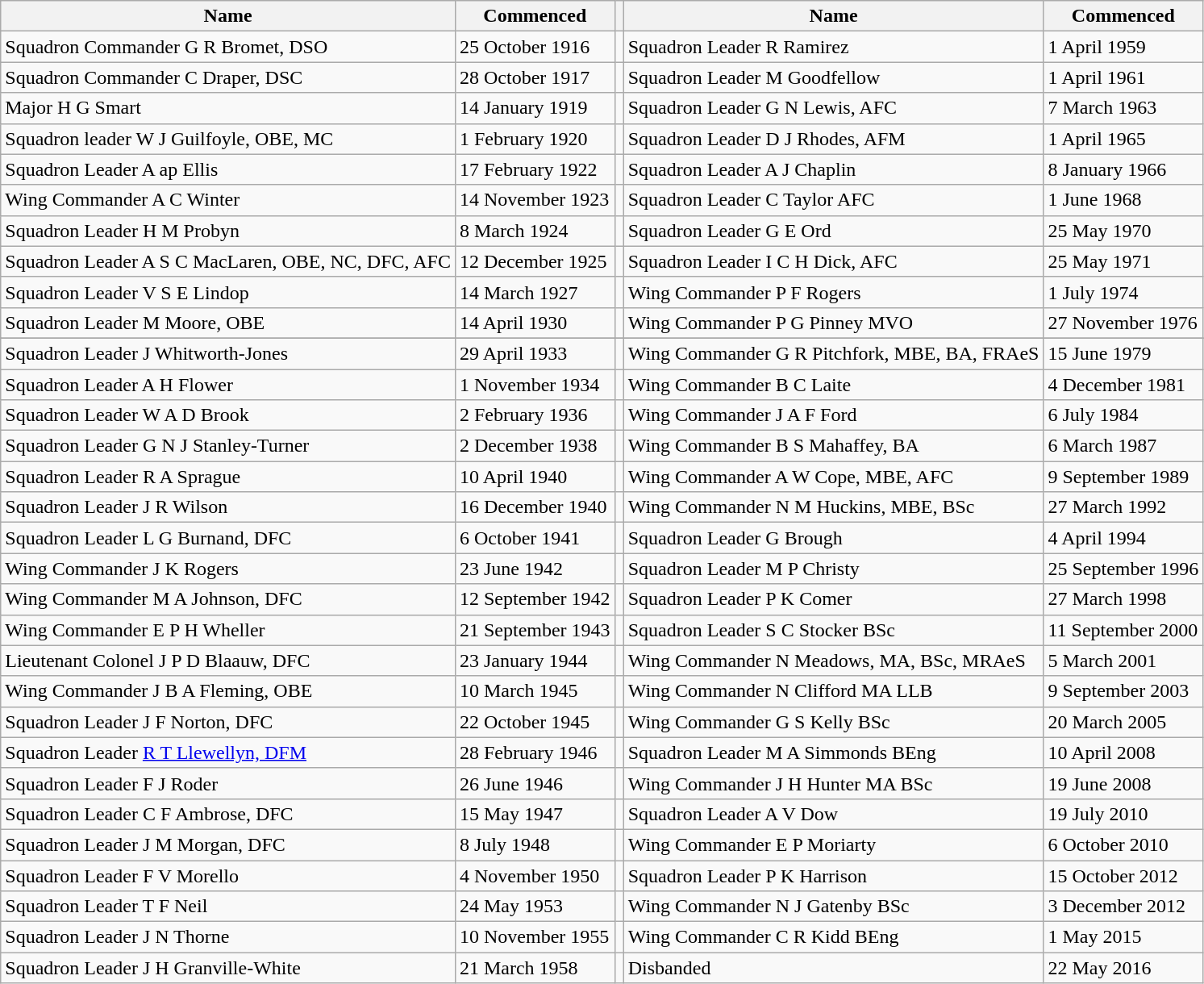<table class="wikitable">
<tr>
<th>Name</th>
<th>Commenced</th>
<th></th>
<th>Name</th>
<th>Commenced</th>
</tr>
<tr>
<td>Squadron Commander G R Bromet, DSO</td>
<td>25 October 1916</td>
<td></td>
<td>Squadron Leader R Ramirez</td>
<td>1 April 1959</td>
</tr>
<tr>
<td>Squadron Commander C Draper, DSC</td>
<td>28 October 1917</td>
<td></td>
<td>Squadron Leader M Goodfellow</td>
<td>1 April 1961</td>
</tr>
<tr>
<td>Major H G Smart</td>
<td>14 January 1919</td>
<td></td>
<td>Squadron Leader G N Lewis, AFC</td>
<td>7 March 1963</td>
</tr>
<tr>
<td>Squadron leader W J Guilfoyle, OBE, MC</td>
<td>1 February 1920</td>
<td></td>
<td>Squadron Leader D J Rhodes, AFM</td>
<td>1 April 1965</td>
</tr>
<tr>
<td>Squadron Leader A ap Ellis</td>
<td>17 February 1922</td>
<td></td>
<td>Squadron Leader A J Chaplin</td>
<td>8 January 1966</td>
</tr>
<tr>
<td>Wing Commander A C Winter</td>
<td>14 November 1923</td>
<td></td>
<td>Squadron Leader C Taylor AFC</td>
<td>1 June 1968</td>
</tr>
<tr>
<td>Squadron Leader H M Probyn</td>
<td>8 March 1924</td>
<td></td>
<td>Squadron Leader G E Ord</td>
<td>25 May 1970</td>
</tr>
<tr>
<td>Squadron Leader A S C MacLaren, OBE, NC, DFC, AFC</td>
<td>12 December 1925</td>
<td></td>
<td>Squadron Leader I C H Dick, AFC</td>
<td>25 May 1971</td>
</tr>
<tr>
<td>Squadron Leader V S E Lindop</td>
<td>14 March 1927</td>
<td></td>
<td>Wing Commander P F Rogers</td>
<td>1 July 1974</td>
</tr>
<tr>
<td>Squadron Leader M Moore, OBE</td>
<td>14 April 1930</td>
<td></td>
<td>Wing Commander P G Pinney MVO</td>
<td>27 November 1976</td>
</tr>
<tr>
</tr>
<tr>
<td>Squadron Leader J Whitworth-Jones</td>
<td>29 April 1933</td>
<td></td>
<td>Wing Commander G R Pitchfork, MBE, BA, FRAeS</td>
<td>15 June 1979</td>
</tr>
<tr>
<td>Squadron Leader A H Flower</td>
<td>1 November 1934</td>
<td></td>
<td>Wing Commander B C Laite</td>
<td>4 December 1981</td>
</tr>
<tr>
<td>Squadron Leader W A D Brook</td>
<td>2 February 1936</td>
<td></td>
<td>Wing Commander J A F Ford</td>
<td>6 July 1984</td>
</tr>
<tr>
<td>Squadron Leader G N J Stanley-Turner</td>
<td>2 December 1938</td>
<td></td>
<td>Wing Commander B S Mahaffey, BA</td>
<td>6 March 1987</td>
</tr>
<tr>
<td>Squadron Leader R A Sprague</td>
<td>10 April 1940</td>
<td></td>
<td>Wing Commander A W Cope, MBE, AFC</td>
<td>9 September 1989</td>
</tr>
<tr>
<td>Squadron Leader J R Wilson</td>
<td>16 December 1940</td>
<td></td>
<td>Wing Commander N M Huckins, MBE, BSc</td>
<td>27 March 1992</td>
</tr>
<tr>
<td>Squadron Leader L G Burnand, DFC</td>
<td>6 October 1941</td>
<td></td>
<td>Squadron Leader G Brough</td>
<td>4 April 1994</td>
</tr>
<tr>
<td>Wing Commander J K Rogers</td>
<td>23 June 1942</td>
<td></td>
<td>Squadron Leader M P Christy</td>
<td>25 September 1996</td>
</tr>
<tr>
<td>Wing Commander M A Johnson, DFC</td>
<td>12 September 1942</td>
<td></td>
<td>Squadron Leader P K Comer</td>
<td>27 March 1998</td>
</tr>
<tr>
<td>Wing Commander E P H Wheller</td>
<td>21 September 1943</td>
<td></td>
<td>Squadron Leader S C Stocker BSc</td>
<td>11 September 2000</td>
</tr>
<tr>
<td>Lieutenant Colonel J P D Blaauw, DFC</td>
<td>23 January 1944</td>
<td></td>
<td>Wing Commander N Meadows, MA, BSc, MRAeS</td>
<td>5 March 2001</td>
</tr>
<tr>
<td>Wing Commander J B A Fleming, OBE</td>
<td>10 March 1945</td>
<td></td>
<td>Wing Commander N Clifford MA LLB</td>
<td>9 September 2003</td>
</tr>
<tr>
<td>Squadron Leader J F Norton, DFC</td>
<td>22 October 1945</td>
<td></td>
<td>Wing Commander G S Kelly BSc</td>
<td>20 March 2005</td>
</tr>
<tr>
<td>Squadron Leader <a href='#'>R T Llewellyn, DFM</a></td>
<td>28 February 1946</td>
<td></td>
<td>Squadron Leader M A Simmonds BEng</td>
<td>10 April 2008</td>
</tr>
<tr>
<td>Squadron Leader F J Roder</td>
<td>26 June 1946</td>
<td></td>
<td>Wing Commander J H Hunter MA BSc</td>
<td>19 June 2008</td>
</tr>
<tr>
<td>Squadron Leader C F Ambrose, DFC</td>
<td>15 May 1947</td>
<td></td>
<td>Squadron Leader A V Dow</td>
<td>19 July 2010</td>
</tr>
<tr>
<td>Squadron Leader J M Morgan, DFC</td>
<td>8 July 1948</td>
<td></td>
<td>Wing Commander E P Moriarty</td>
<td>6 October 2010</td>
</tr>
<tr>
<td>Squadron Leader F V Morello</td>
<td>4 November 1950</td>
<td></td>
<td>Squadron Leader P K Harrison</td>
<td>15 October 2012</td>
</tr>
<tr>
<td>Squadron Leader T F Neil</td>
<td>24 May 1953</td>
<td></td>
<td>Wing Commander N J Gatenby BSc</td>
<td>3 December 2012</td>
</tr>
<tr>
<td>Squadron Leader J N Thorne</td>
<td>10 November 1955</td>
<td></td>
<td>Wing Commander C R Kidd BEng</td>
<td>1 May 2015</td>
</tr>
<tr>
<td>Squadron Leader J H Granville-White</td>
<td>21 March 1958</td>
<td></td>
<td>Disbanded</td>
<td>22 May 2016</td>
</tr>
</table>
